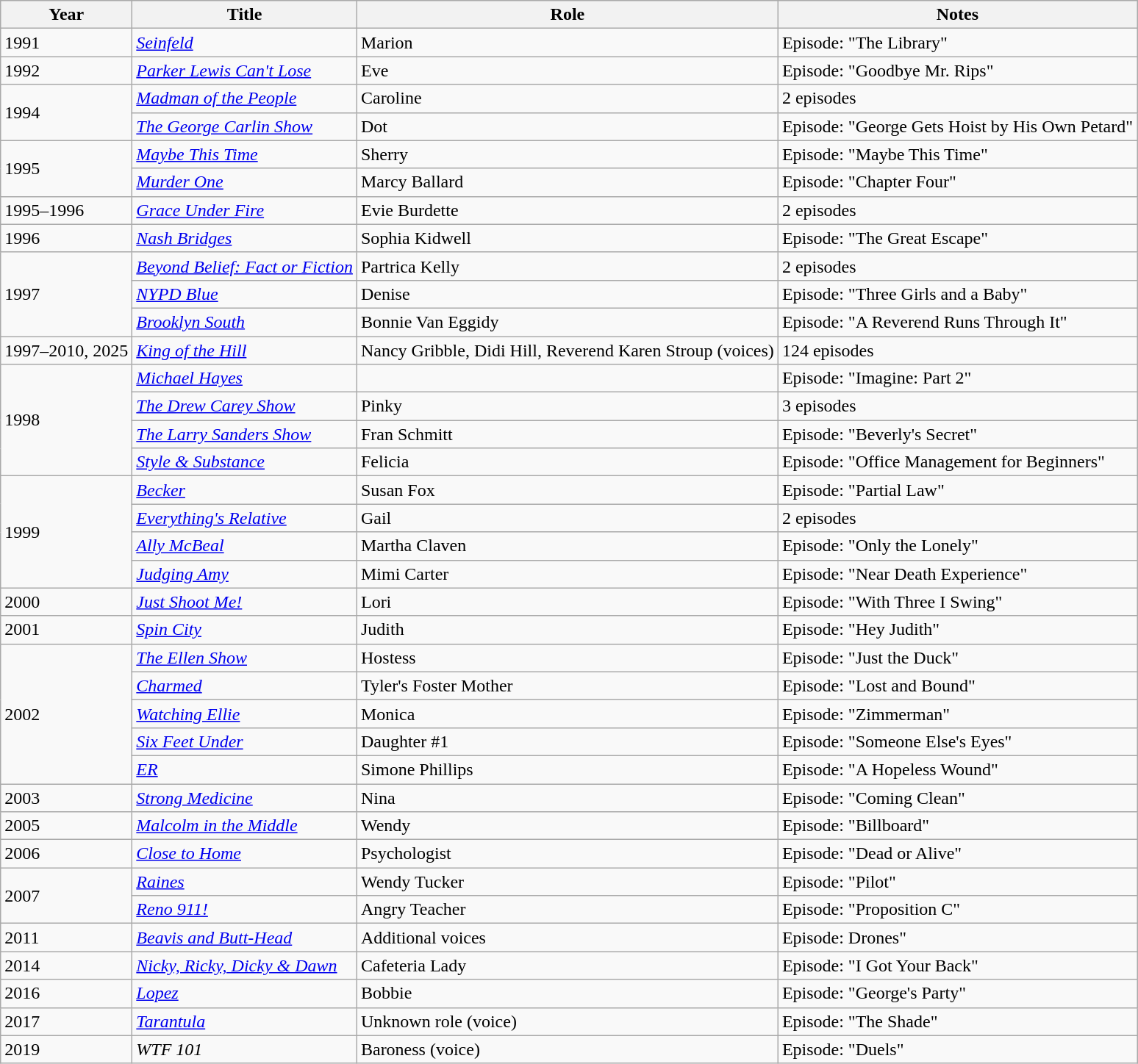<table class="wikitable sortable">
<tr>
<th>Year</th>
<th>Title</th>
<th>Role</th>
<th>Notes</th>
</tr>
<tr>
<td>1991</td>
<td><em><a href='#'>Seinfeld</a></em></td>
<td>Marion</td>
<td>Episode: "The Library"</td>
</tr>
<tr>
<td>1992</td>
<td><em><a href='#'>Parker Lewis Can't Lose</a></em></td>
<td>Eve</td>
<td>Episode: "Goodbye Mr. Rips"</td>
</tr>
<tr>
<td rowspan="2">1994</td>
<td><em><a href='#'>Madman of the People</a></em></td>
<td>Caroline</td>
<td>2 episodes</td>
</tr>
<tr>
<td><em><a href='#'>The George Carlin Show</a></em></td>
<td>Dot</td>
<td>Episode: "George Gets Hoist by His Own Petard"</td>
</tr>
<tr>
<td rowspan="2">1995</td>
<td><em><a href='#'>Maybe This Time</a></em></td>
<td>Sherry</td>
<td>Episode: "Maybe This Time"</td>
</tr>
<tr>
<td><em><a href='#'>Murder One</a></em></td>
<td>Marcy Ballard</td>
<td>Episode: "Chapter Four"</td>
</tr>
<tr>
<td>1995–1996</td>
<td><em><a href='#'>Grace Under Fire</a></em></td>
<td>Evie Burdette</td>
<td>2 episodes</td>
</tr>
<tr>
<td>1996</td>
<td><em><a href='#'>Nash Bridges</a></em></td>
<td>Sophia Kidwell</td>
<td>Episode: "The Great Escape"</td>
</tr>
<tr>
<td rowspan="3">1997</td>
<td><em><a href='#'>Beyond Belief: Fact or Fiction</a></em></td>
<td>Partrica Kelly</td>
<td>2 episodes</td>
</tr>
<tr>
<td><em><a href='#'>NYPD Blue</a></em></td>
<td>Denise</td>
<td>Episode: "Three Girls and a Baby"</td>
</tr>
<tr>
<td><em><a href='#'>Brooklyn South</a></em></td>
<td>Bonnie Van Eggidy</td>
<td>Episode: "A Reverend Runs Through It"</td>
</tr>
<tr>
<td>1997–2010, 2025</td>
<td><em><a href='#'>King of the Hill</a></em></td>
<td>Nancy Gribble, Didi Hill, Reverend Karen Stroup (voices)</td>
<td>124 episodes</td>
</tr>
<tr>
<td rowspan="4">1998</td>
<td><em><a href='#'>Michael Hayes</a></em></td>
<td></td>
<td>Episode: "Imagine: Part 2"</td>
</tr>
<tr>
<td><em><a href='#'>The Drew Carey Show</a></em></td>
<td>Pinky</td>
<td>3 episodes</td>
</tr>
<tr>
<td><em><a href='#'>The Larry Sanders Show</a></em></td>
<td>Fran Schmitt</td>
<td>Episode: "Beverly's Secret"</td>
</tr>
<tr>
<td><em><a href='#'>Style & Substance</a></em></td>
<td>Felicia</td>
<td>Episode: "Office Management for Beginners"</td>
</tr>
<tr>
<td rowspan="4">1999</td>
<td><em><a href='#'>Becker</a></em></td>
<td>Susan Fox</td>
<td>Episode: "Partial Law"</td>
</tr>
<tr>
<td><em><a href='#'>Everything's Relative</a></em></td>
<td>Gail</td>
<td>2 episodes</td>
</tr>
<tr>
<td><em><a href='#'>Ally McBeal</a></em></td>
<td>Martha Claven</td>
<td>Episode: "Only the Lonely"</td>
</tr>
<tr>
<td><em><a href='#'>Judging Amy</a></em></td>
<td>Mimi Carter</td>
<td>Episode: "Near Death Experience"</td>
</tr>
<tr>
<td>2000</td>
<td><em><a href='#'>Just Shoot Me!</a></em></td>
<td>Lori</td>
<td>Episode: "With Three I Swing"</td>
</tr>
<tr>
<td>2001</td>
<td><em><a href='#'>Spin City</a></em></td>
<td>Judith</td>
<td>Episode: "Hey Judith"</td>
</tr>
<tr>
<td rowspan="5">2002</td>
<td><em><a href='#'>The Ellen Show</a></em></td>
<td>Hostess</td>
<td>Episode: "Just the Duck"</td>
</tr>
<tr>
<td><em><a href='#'>Charmed</a></em></td>
<td>Tyler's Foster Mother</td>
<td>Episode: "Lost and Bound"</td>
</tr>
<tr>
<td><em><a href='#'>Watching Ellie</a></em></td>
<td>Monica</td>
<td>Episode: "Zimmerman"</td>
</tr>
<tr>
<td><em><a href='#'>Six Feet Under</a></em></td>
<td>Daughter #1</td>
<td>Episode: "Someone Else's Eyes"</td>
</tr>
<tr>
<td><em><a href='#'>ER</a></em></td>
<td>Simone Phillips</td>
<td>Episode: "A Hopeless Wound"</td>
</tr>
<tr>
<td>2003</td>
<td><em><a href='#'>Strong Medicine</a></em></td>
<td>Nina</td>
<td>Episode: "Coming Clean"</td>
</tr>
<tr>
<td>2005</td>
<td><em><a href='#'>Malcolm in the Middle</a></em></td>
<td>Wendy</td>
<td>Episode: "Billboard"</td>
</tr>
<tr>
<td>2006</td>
<td><em><a href='#'>Close to Home</a></em></td>
<td>Psychologist</td>
<td>Episode: "Dead or Alive"</td>
</tr>
<tr>
<td rowspan="2">2007</td>
<td><em><a href='#'>Raines</a></em></td>
<td>Wendy Tucker</td>
<td>Episode: "Pilot"</td>
</tr>
<tr>
<td><em><a href='#'>Reno 911!</a></em></td>
<td>Angry Teacher</td>
<td>Episode: "Proposition C"</td>
</tr>
<tr>
<td>2011</td>
<td><em><a href='#'>Beavis and Butt-Head</a></em></td>
<td>Additional voices</td>
<td>Episode: Drones"</td>
</tr>
<tr>
<td>2014</td>
<td><em><a href='#'>Nicky, Ricky, Dicky & Dawn</a></em></td>
<td>Cafeteria Lady</td>
<td>Episode: "I Got Your Back"</td>
</tr>
<tr>
<td>2016</td>
<td><em><a href='#'>Lopez</a></em></td>
<td>Bobbie</td>
<td>Episode: "George's Party"</td>
</tr>
<tr>
<td>2017</td>
<td><em><a href='#'>Tarantula</a></em></td>
<td>Unknown role (voice)</td>
<td>Episode: "The Shade"</td>
</tr>
<tr>
<td>2019</td>
<td><em>WTF 101</em></td>
<td>Baroness (voice)</td>
<td>Episode: "Duels"</td>
</tr>
</table>
